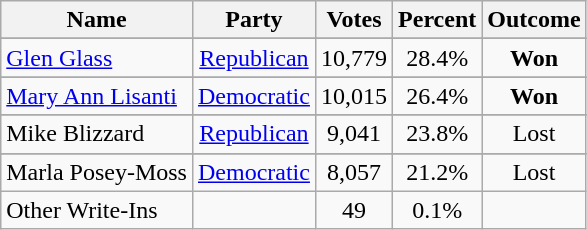<table class=wikitable style="text-align:center">
<tr>
<th>Name</th>
<th>Party</th>
<th>Votes</th>
<th>Percent</th>
<th>Outcome</th>
</tr>
<tr>
</tr>
<tr>
<td align=left><a href='#'>Glen Glass</a></td>
<td><a href='#'>Republican</a></td>
<td>10,779</td>
<td>28.4%</td>
<td><strong>Won</strong></td>
</tr>
<tr>
</tr>
<tr>
<td align=left><a href='#'>Mary Ann Lisanti</a></td>
<td><a href='#'>Democratic</a></td>
<td>10,015</td>
<td>26.4%</td>
<td><strong>Won</strong></td>
</tr>
<tr>
</tr>
<tr>
<td align=left>Mike Blizzard</td>
<td><a href='#'>Republican</a></td>
<td>9,041</td>
<td>23.8%</td>
<td>Lost</td>
</tr>
<tr>
</tr>
<tr>
<td align=left>Marla Posey-Moss</td>
<td><a href='#'>Democratic</a></td>
<td>8,057</td>
<td>21.2%</td>
<td>Lost</td>
</tr>
<tr>
<td align=left>Other Write-Ins</td>
<td></td>
<td>49</td>
<td>0.1%</td>
<td></td>
</tr>
</table>
